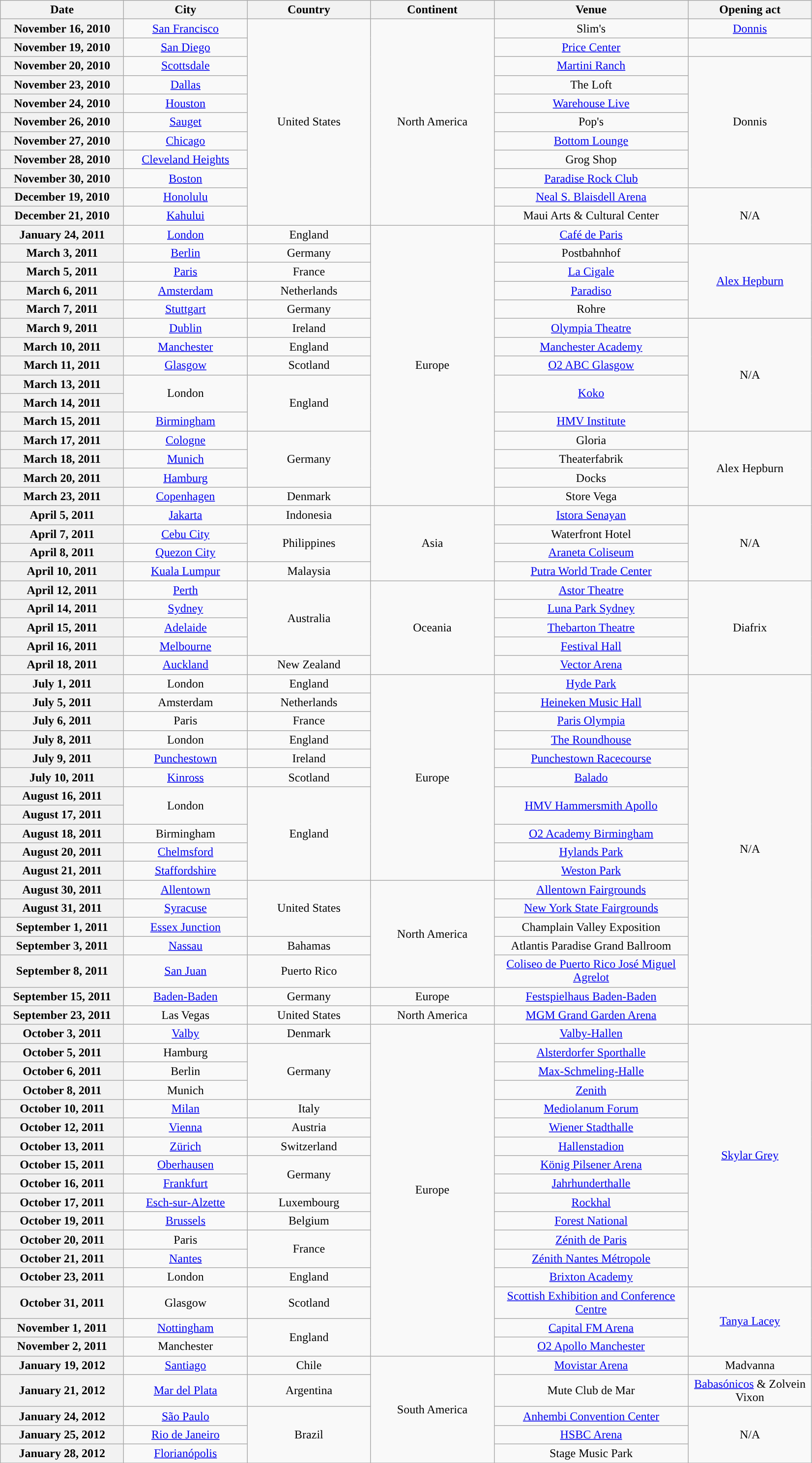<table class="wikitable plainrowheaders" style="text-align:center;">
<tr>
<th scope="col" style="width:10em;">Date</th>
<th scope="col" style="width:10em;">City</th>
<th scope="col" style="width:10em;">Country</th>
<th scope="col" style="width:10em;">Continent</th>
<th scope="col" style="width:16em;">Venue</th>
<th scope="col" style="width:10em;">Opening act</th>
</tr>
<tr>
<th scope="row">November 16, 2010</th>
<td><a href='#'>San Francisco</a></td>
<td rowspan="11">United States</td>
<td rowspan="11">North America</td>
<td>Slim's</td>
<td><a href='#'>Donnis</a></td>
</tr>
<tr>
<th scope="row">November 19, 2010</th>
<td><a href='#'>San Diego</a></td>
<td><a href='#'>Price Center</a></td>
<td></td>
</tr>
<tr>
<th scope="row">November 20, 2010</th>
<td><a href='#'>Scottsdale</a></td>
<td><a href='#'>Martini Ranch</a></td>
<td rowspan="7">Donnis</td>
</tr>
<tr>
<th scope="row">November 23, 2010</th>
<td><a href='#'>Dallas</a></td>
<td>The Loft</td>
</tr>
<tr>
<th scope="row">November 24, 2010</th>
<td><a href='#'>Houston</a></td>
<td><a href='#'>Warehouse Live</a></td>
</tr>
<tr>
<th scope="row">November 26, 2010</th>
<td><a href='#'>Sauget</a></td>
<td>Pop's</td>
</tr>
<tr>
<th scope="row">November 27, 2010</th>
<td><a href='#'>Chicago</a></td>
<td><a href='#'>Bottom Lounge</a></td>
</tr>
<tr>
<th scope="row">November 28, 2010</th>
<td><a href='#'>Cleveland Heights</a></td>
<td>Grog Shop</td>
</tr>
<tr>
<th scope="row">November 30, 2010</th>
<td><a href='#'>Boston</a></td>
<td><a href='#'>Paradise Rock Club</a></td>
</tr>
<tr>
<th scope="row">December 19, 2010</th>
<td><a href='#'>Honolulu</a></td>
<td><a href='#'>Neal S. Blaisdell Arena</a></td>
<td rowspan="3">N/A</td>
</tr>
<tr>
<th scope="row">December 21, 2010</th>
<td><a href='#'>Kahului</a></td>
<td>Maui Arts & Cultural Center</td>
</tr>
<tr>
<th scope="row">January 24, 2011</th>
<td><a href='#'>London</a></td>
<td>England</td>
<td rowspan="15">Europe</td>
<td><a href='#'>Café de Paris</a></td>
</tr>
<tr>
<th scope="row">March 3, 2011</th>
<td><a href='#'>Berlin</a></td>
<td>Germany</td>
<td>Postbahnhof</td>
<td rowspan="4"><a href='#'>Alex Hepburn</a></td>
</tr>
<tr>
<th scope="row">March 5, 2011</th>
<td><a href='#'>Paris</a></td>
<td>France</td>
<td><a href='#'>La Cigale</a></td>
</tr>
<tr>
<th scope="row">March 6, 2011</th>
<td><a href='#'>Amsterdam</a></td>
<td>Netherlands</td>
<td><a href='#'>Paradiso</a></td>
</tr>
<tr>
<th scope="row">March 7, 2011</th>
<td><a href='#'>Stuttgart</a></td>
<td>Germany</td>
<td>Rohre</td>
</tr>
<tr>
<th scope="row">March 9, 2011</th>
<td><a href='#'>Dublin</a></td>
<td>Ireland</td>
<td><a href='#'>Olympia Theatre</a></td>
<td rowspan="6">N/A</td>
</tr>
<tr>
<th scope="row">March 10, 2011</th>
<td><a href='#'>Manchester</a></td>
<td>England</td>
<td><a href='#'>Manchester Academy</a></td>
</tr>
<tr>
<th scope="row">March 11, 2011</th>
<td><a href='#'>Glasgow</a></td>
<td>Scotland</td>
<td><a href='#'>O2 ABC Glasgow</a></td>
</tr>
<tr>
<th scope="row">March 13, 2011</th>
<td rowspan="2">London</td>
<td rowspan="3">England</td>
<td rowspan="2"><a href='#'>Koko</a></td>
</tr>
<tr>
<th scope="row">March 14, 2011</th>
</tr>
<tr>
<th scope="row">March 15, 2011</th>
<td><a href='#'>Birmingham</a></td>
<td><a href='#'>HMV Institute</a></td>
</tr>
<tr>
<th scope="row">March 17, 2011</th>
<td><a href='#'>Cologne</a></td>
<td rowspan="3">Germany</td>
<td>Gloria</td>
<td rowspan="4">Alex Hepburn</td>
</tr>
<tr>
<th scope="row">March 18, 2011</th>
<td><a href='#'>Munich</a></td>
<td>Theaterfabrik</td>
</tr>
<tr>
<th scope="row">March 20, 2011</th>
<td><a href='#'>Hamburg</a></td>
<td>Docks</td>
</tr>
<tr>
<th scope="row">March 23, 2011</th>
<td><a href='#'>Copenhagen</a></td>
<td>Denmark</td>
<td>Store Vega</td>
</tr>
<tr>
<th scope="row">April 5, 2011</th>
<td><a href='#'>Jakarta</a></td>
<td>Indonesia</td>
<td rowspan="4">Asia</td>
<td><a href='#'>Istora Senayan</a></td>
<td rowspan="4">N/A</td>
</tr>
<tr>
<th scope="row">April 7, 2011</th>
<td><a href='#'>Cebu City</a></td>
<td rowspan="2">Philippines</td>
<td>Waterfront Hotel</td>
</tr>
<tr>
<th scope="row">April 8, 2011</th>
<td><a href='#'>Quezon City</a></td>
<td><a href='#'>Araneta Coliseum</a></td>
</tr>
<tr>
<th scope="row">April 10, 2011</th>
<td><a href='#'>Kuala Lumpur</a></td>
<td>Malaysia</td>
<td><a href='#'>Putra World Trade Center</a></td>
</tr>
<tr>
<th scope="row">April 12, 2011</th>
<td><a href='#'>Perth</a></td>
<td rowspan="4">Australia</td>
<td rowspan="5">Oceania</td>
<td><a href='#'>Astor Theatre</a></td>
<td rowspan="5">Diafrix</td>
</tr>
<tr>
<th scope="row">April 14, 2011</th>
<td><a href='#'>Sydney</a></td>
<td><a href='#'>Luna Park Sydney</a></td>
</tr>
<tr>
<th scope="row">April 15, 2011</th>
<td><a href='#'>Adelaide</a></td>
<td><a href='#'>Thebarton Theatre</a></td>
</tr>
<tr>
<th scope="row">April 16, 2011</th>
<td><a href='#'>Melbourne</a></td>
<td><a href='#'>Festival Hall</a></td>
</tr>
<tr>
<th scope="row">April 18, 2011</th>
<td><a href='#'>Auckland</a></td>
<td>New Zealand</td>
<td><a href='#'>Vector Arena</a></td>
</tr>
<tr>
<th scope="row">July 1, 2011</th>
<td>London</td>
<td>England</td>
<td rowspan="11">Europe</td>
<td><a href='#'>Hyde Park</a></td>
<td rowspan="18">N/A</td>
</tr>
<tr>
<th scope="row">July 5, 2011</th>
<td>Amsterdam</td>
<td>Netherlands</td>
<td><a href='#'>Heineken Music Hall</a></td>
</tr>
<tr>
<th scope="row">July 6, 2011</th>
<td>Paris</td>
<td>France</td>
<td><a href='#'>Paris Olympia</a></td>
</tr>
<tr>
<th scope="row">July 8, 2011</th>
<td>London</td>
<td>England</td>
<td><a href='#'>The Roundhouse</a></td>
</tr>
<tr>
<th scope="row">July 9, 2011</th>
<td><a href='#'>Punchestown</a></td>
<td>Ireland</td>
<td><a href='#'>Punchestown Racecourse</a></td>
</tr>
<tr>
<th scope="row">July 10, 2011</th>
<td><a href='#'>Kinross</a></td>
<td>Scotland</td>
<td><a href='#'>Balado</a></td>
</tr>
<tr>
<th scope="row">August 16, 2011</th>
<td rowspan="2">London</td>
<td rowspan="5">England</td>
<td rowspan="2"><a href='#'>HMV Hammersmith Apollo</a></td>
</tr>
<tr>
<th scope="row">August 17, 2011</th>
</tr>
<tr>
<th scope="row">August 18, 2011</th>
<td>Birmingham</td>
<td><a href='#'>O2 Academy Birmingham</a></td>
</tr>
<tr>
<th scope="row">August 20, 2011</th>
<td><a href='#'>Chelmsford</a></td>
<td><a href='#'>Hylands Park</a></td>
</tr>
<tr>
<th scope="row">August 21, 2011</th>
<td><a href='#'>Staffordshire</a></td>
<td><a href='#'>Weston Park</a></td>
</tr>
<tr>
<th scope="row">August 30, 2011</th>
<td><a href='#'>Allentown</a></td>
<td rowspan="3">United States</td>
<td rowspan="5">North America</td>
<td><a href='#'>Allentown Fairgrounds</a></td>
</tr>
<tr>
<th scope="row">August 31, 2011</th>
<td><a href='#'>Syracuse</a></td>
<td><a href='#'>New York State Fairgrounds</a></td>
</tr>
<tr>
<th scope="row">September 1, 2011</th>
<td><a href='#'>Essex Junction</a></td>
<td>Champlain Valley Exposition</td>
</tr>
<tr>
<th scope="row">September 3, 2011</th>
<td><a href='#'>Nassau</a></td>
<td>Bahamas</td>
<td>Atlantis Paradise Grand Ballroom</td>
</tr>
<tr>
<th scope="row">September 8, 2011</th>
<td><a href='#'>San Juan</a></td>
<td>Puerto Rico</td>
<td><a href='#'>Coliseo de Puerto Rico José Miguel Agrelot</a></td>
</tr>
<tr>
<th scope="row">September 15, 2011</th>
<td><a href='#'>Baden-Baden</a></td>
<td>Germany</td>
<td>Europe</td>
<td><a href='#'>Festspielhaus Baden-Baden</a></td>
</tr>
<tr>
<th scope="row">September 23, 2011</th>
<td>Las Vegas</td>
<td>United States</td>
<td>North America</td>
<td><a href='#'>MGM Grand Garden Arena</a></td>
</tr>
<tr>
<th scope="row">October 3, 2011</th>
<td><a href='#'>Valby</a></td>
<td>Denmark</td>
<td rowspan="17">Europe</td>
<td><a href='#'>Valby-Hallen</a></td>
<td rowspan="14"><a href='#'>Skylar Grey</a></td>
</tr>
<tr>
<th scope="row">October 5, 2011</th>
<td>Hamburg</td>
<td rowspan="3">Germany</td>
<td><a href='#'>Alsterdorfer Sporthalle</a></td>
</tr>
<tr>
<th scope="row">October 6, 2011</th>
<td>Berlin</td>
<td><a href='#'>Max-Schmeling-Halle</a></td>
</tr>
<tr>
<th scope="row">October 8, 2011</th>
<td>Munich</td>
<td><a href='#'>Zenith</a></td>
</tr>
<tr>
<th scope="row">October 10, 2011</th>
<td><a href='#'>Milan</a></td>
<td>Italy</td>
<td><a href='#'>Mediolanum Forum</a></td>
</tr>
<tr>
<th scope="row">October 12, 2011</th>
<td><a href='#'>Vienna</a></td>
<td>Austria</td>
<td><a href='#'>Wiener Stadthalle</a></td>
</tr>
<tr>
<th scope="row">October 13, 2011</th>
<td><a href='#'>Zürich</a></td>
<td>Switzerland</td>
<td><a href='#'>Hallenstadion</a></td>
</tr>
<tr>
<th scope="row">October 15, 2011</th>
<td><a href='#'>Oberhausen</a></td>
<td rowspan="2">Germany</td>
<td><a href='#'>König Pilsener Arena</a></td>
</tr>
<tr>
<th scope="row">October 16, 2011</th>
<td><a href='#'>Frankfurt</a></td>
<td><a href='#'>Jahrhunderthalle</a></td>
</tr>
<tr>
<th scope="row">October 17, 2011</th>
<td><a href='#'>Esch-sur-Alzette</a></td>
<td>Luxembourg</td>
<td><a href='#'>Rockhal</a></td>
</tr>
<tr>
<th scope="row">October 19, 2011</th>
<td><a href='#'>Brussels</a></td>
<td>Belgium</td>
<td><a href='#'>Forest National</a></td>
</tr>
<tr>
<th scope="row">October 20, 2011</th>
<td>Paris</td>
<td rowspan="2">France</td>
<td><a href='#'>Zénith de Paris</a></td>
</tr>
<tr>
<th scope="row">October 21, 2011</th>
<td><a href='#'>Nantes</a></td>
<td><a href='#'>Zénith Nantes Métropole</a></td>
</tr>
<tr>
<th scope="row">October 23, 2011</th>
<td>London</td>
<td>England</td>
<td><a href='#'>Brixton Academy</a></td>
</tr>
<tr>
<th scope="row">October 31, 2011</th>
<td>Glasgow</td>
<td>Scotland</td>
<td><a href='#'>Scottish Exhibition and Conference Centre</a></td>
<td rowspan="3"><a href='#'>Tanya Lacey</a></td>
</tr>
<tr>
<th scope="row">November 1, 2011</th>
<td><a href='#'>Nottingham</a></td>
<td rowspan="2">England</td>
<td><a href='#'>Capital FM Arena</a></td>
</tr>
<tr>
<th scope="row">November 2, 2011</th>
<td>Manchester</td>
<td><a href='#'>O2 Apollo Manchester</a></td>
</tr>
<tr>
<th scope="row">January 19, 2012</th>
<td><a href='#'>Santiago</a></td>
<td>Chile</td>
<td rowspan="5">South America</td>
<td><a href='#'>Movistar Arena</a></td>
<td>Madvanna</td>
</tr>
<tr>
<th scope="row">January 21, 2012</th>
<td><a href='#'>Mar del Plata</a></td>
<td>Argentina</td>
<td>Mute Club de Mar</td>
<td><a href='#'>Babasónicos</a> & Zolvein Vixon</td>
</tr>
<tr>
<th scope="row">January 24, 2012</th>
<td><a href='#'>São Paulo</a></td>
<td rowspan="3">Brazil</td>
<td><a href='#'>Anhembi Convention Center</a></td>
<td rowspan="3">N/A</td>
</tr>
<tr>
<th scope="row">January 25, 2012</th>
<td><a href='#'>Rio de Janeiro</a></td>
<td><a href='#'>HSBC Arena</a></td>
</tr>
<tr>
<th scope="row">January 28, 2012</th>
<td><a href='#'>Florianópolis</a></td>
<td>Stage Music Park</td>
</tr>
<tr>
</tr>
</table>
